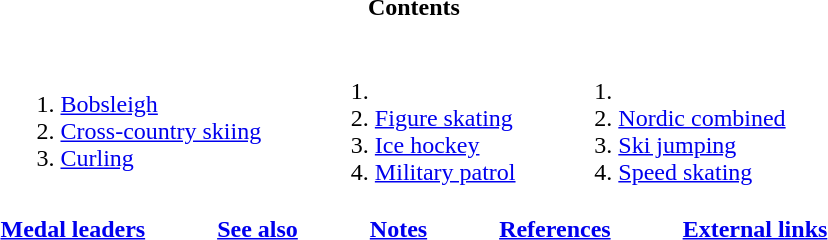<table id="toc" class="toc" summary="Contents">
<tr>
<td align="center" colspan=3><strong>Contents</strong></td>
</tr>
<tr>
<td><br><ol><li><a href='#'>Bobsleigh</a></li><li><a href='#'>Cross-country skiing</a></li><li><a href='#'>Curling</a></li></ol></td>
<td valign=top><br><ol><li><li><a href='#'>Figure skating</a></li><li><a href='#'>Ice hockey</a></li><li><a href='#'>Military patrol</a></li></ol></td>
<td valign=top><br><ol><li><li><a href='#'>Nordic combined</a></li><li><a href='#'>Ski jumping</a></li><li><a href='#'>Speed skating</a></li></ol></td>
</tr>
<tr>
<td align=center colspan=3><strong><a href='#'>Medal leaders</a></strong>   <strong><a href='#'>See also</a></strong>   <strong><a href='#'>Notes</a></strong>   <strong><a href='#'>References</a></strong>   <strong><a href='#'>External links</a></strong></td>
</tr>
</table>
